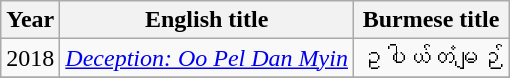<table class="wikitable sortable">
<tr>
<th>Year</th>
<th>English title</th>
<th>Burmese title</th>
</tr>
<tr>
<td>2018</td>
<td><em><a href='#'>Deception: Oo Pel Dan Myin</a></em></td>
<td>ဥပါယ်တံမျဉ်</td>
</tr>
<tr>
</tr>
</table>
